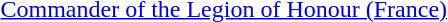<table>
<tr>
<td rowspan=2 style="width:60px; vertical-align:top;"></td>
<td><a href='#'>Commander of the Legion of Honour (France)</a></td>
</tr>
<tr>
<td></td>
</tr>
</table>
